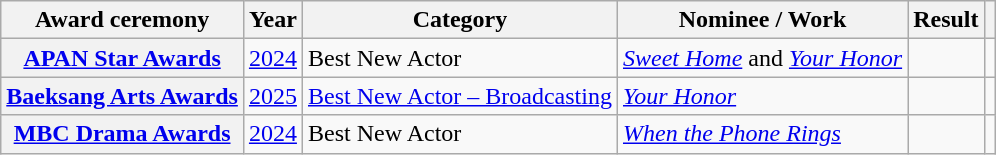<table class="wikitable plainrowheaders sortable">
<tr>
<th scope="col">Award ceremony</th>
<th scope="col">Year</th>
<th scope="col">Category</th>
<th scope="col">Nominee / Work</th>
<th scope="col">Result</th>
<th scope="col" class="unsortable"></th>
</tr>
<tr>
<th scope="row"><a href='#'>APAN Star Awards</a></th>
<td style="text-align:center"><a href='#'>2024</a></td>
<td>Best New Actor</td>
<td><em><a href='#'>Sweet Home</a></em> and <em><a href='#'>Your Honor</a></em></td>
<td></td>
<td style="text-align:center"></td>
</tr>
<tr>
<th scope="row"><a href='#'>Baeksang Arts Awards</a></th>
<td style="text-align:center"><a href='#'>2025</a></td>
<td><a href='#'>Best New Actor – Broadcasting</a></td>
<td><em><a href='#'>Your Honor</a></em></td>
<td></td>
<td style="text-align:center"></td>
</tr>
<tr>
<th scope="row"><a href='#'>MBC Drama Awards</a></th>
<td style="text-align:center"><a href='#'>2024</a></td>
<td>Best New Actor</td>
<td><em><a href='#'>When the Phone Rings</a></em></td>
<td></td>
<td style="text-align:center"></td>
</tr>
</table>
